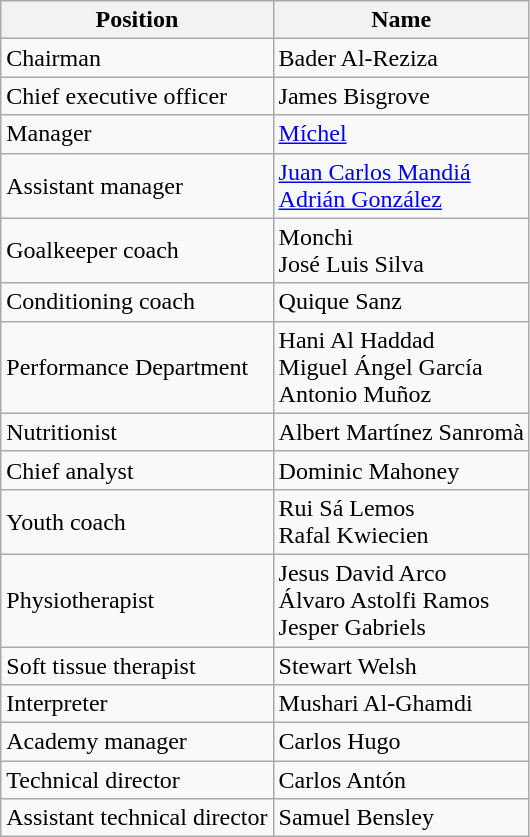<table class="wikitable">
<tr>
<th>Position</th>
<th>Name</th>
</tr>
<tr>
<td>Chairman</td>
<td> Bader Al-Reziza</td>
</tr>
<tr>
<td>Chief executive officer</td>
<td> James Bisgrove</td>
</tr>
<tr>
<td>Manager</td>
<td> <a href='#'>Míchel</a></td>
</tr>
<tr>
<td>Assistant manager</td>
<td> <a href='#'>Juan Carlos Mandiá</a> <br>  <a href='#'>Adrián González</a></td>
</tr>
<tr>
<td>Goalkeeper coach</td>
<td> Monchi <br>  José Luis Silva</td>
</tr>
<tr>
<td>Conditioning coach</td>
<td> Quique Sanz</td>
</tr>
<tr>
<td>Performance Department</td>
<td> Hani Al Haddad <br>  Miguel Ángel García <br>  Antonio Muñoz</td>
</tr>
<tr>
<td>Nutritionist</td>
<td> Albert Martínez Sanromà</td>
</tr>
<tr>
<td>Chief analyst</td>
<td> Dominic Mahoney</td>
</tr>
<tr>
<td>Youth coach</td>
<td> Rui Sá Lemos <br>  Rafal Kwiecien</td>
</tr>
<tr>
<td>Physiotherapist</td>
<td> Jesus David Arco <br>  Álvaro Astolfi Ramos <br>  Jesper Gabriels</td>
</tr>
<tr>
<td>Soft tissue therapist</td>
<td> Stewart Welsh</td>
</tr>
<tr>
<td>Interpreter</td>
<td> Mushari Al-Ghamdi</td>
</tr>
<tr>
<td>Academy manager</td>
<td> Carlos Hugo</td>
</tr>
<tr>
<td>Technical director</td>
<td> Carlos Antón</td>
</tr>
<tr>
<td>Assistant technical director</td>
<td> Samuel Bensley</td>
</tr>
</table>
